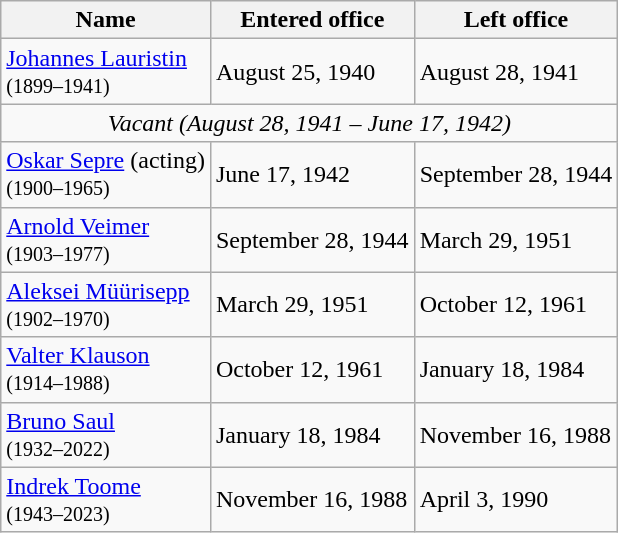<table class="wikitable">
<tr>
<th>Name</th>
<th>Entered office</th>
<th>Left office</th>
</tr>
<tr>
<td><a href='#'>Johannes Lauristin</a><br><small>(1899–1941)</small></td>
<td>August 25, 1940</td>
<td>August 28, 1941</td>
</tr>
<tr>
<td colspan="3" align=center><em>Vacant (August 28, 1941 – June 17, 1942)</em></td>
</tr>
<tr>
<td><a href='#'>Oskar Sepre</a> (acting)<br><small>(1900–1965)</small></td>
<td>June 17, 1942</td>
<td>September 28, 1944</td>
</tr>
<tr>
<td><a href='#'>Arnold Veimer</a><br><small>(1903–1977)</small></td>
<td>September 28, 1944</td>
<td>March 29, 1951</td>
</tr>
<tr>
<td><a href='#'>Aleksei Müürisepp</a><br><small>(1902–1970)</small></td>
<td>March 29, 1951</td>
<td>October 12, 1961</td>
</tr>
<tr>
<td><a href='#'>Valter Klauson</a><br><small>(1914–1988)</small></td>
<td>October 12, 1961</td>
<td>January 18, 1984</td>
</tr>
<tr>
<td><a href='#'>Bruno Saul</a><br><small>(1932–2022)</small></td>
<td>January 18, 1984</td>
<td>November 16, 1988</td>
</tr>
<tr>
<td><a href='#'>Indrek Toome</a><br><small>(1943–2023)</small></td>
<td>November 16, 1988</td>
<td>April 3, 1990</td>
</tr>
</table>
